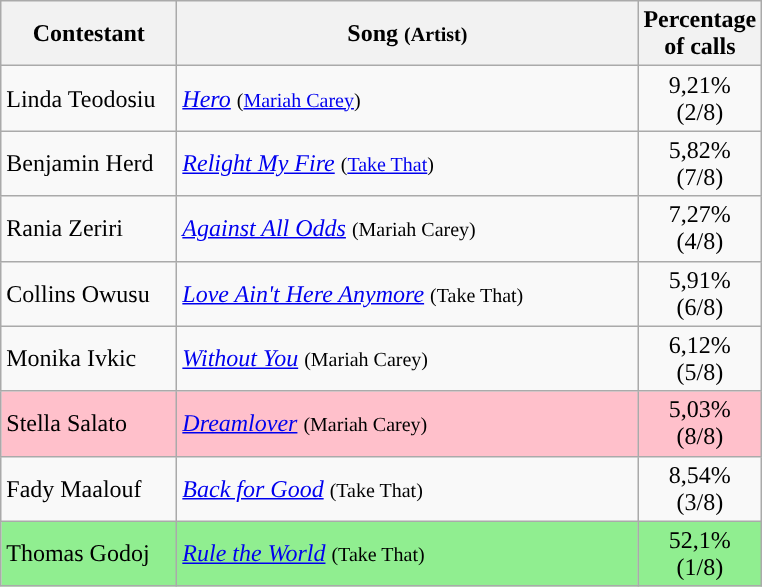<table class="wikitable">
<tr>
<th width="110">Contestant</th>
<th width="300">Song <small>(Artist)</small></th>
<th width="28">Percentage of calls</th>
</tr>
<tr>
<td align="left">Linda Teodosiu</td>
<td align="left"><em><a href='#'>Hero</a></em> <small>(<a href='#'>Mariah Carey</a>)</small></td>
<td align="center">9,21% (2/8)</td>
</tr>
<tr>
<td align="left">Benjamin Herd</td>
<td align="left"><em><a href='#'>Relight My Fire</a></em> <small>(<a href='#'>Take That</a>)</small></td>
<td align="center">5,82% (7/8)</td>
</tr>
<tr>
<td align="left">Rania Zeriri</td>
<td align="left"><em><a href='#'>Against All Odds</a></em> <small>(Mariah Carey)</small></td>
<td align="center">7,27% (4/8)</td>
</tr>
<tr>
<td align="left">Collins Owusu</td>
<td align="left"><em><a href='#'>Love Ain't Here Anymore</a></em> <small>(Take That)</small></td>
<td align="center">5,91% (6/8)</td>
</tr>
<tr>
<td align="left">Monika Ivkic</td>
<td align="left"><em><a href='#'>Without You</a></em> <small>(Mariah Carey)</small></td>
<td align="center">6,12% (5/8)</td>
</tr>
<tr bgcolor="pink">
<td align="left">Stella Salato</td>
<td align="left"><em><a href='#'>Dreamlover</a></em> <small>(Mariah Carey)</small></td>
<td align="center">5,03% (8/8)</td>
</tr>
<tr>
<td align="left">Fady Maalouf</td>
<td align="left"><em><a href='#'>Back for Good</a></em> <small>(Take That)</small></td>
<td align="center">8,54% (3/8)</td>
</tr>
<tr style="background:lightgreen;">
<td align="left">Thomas Godoj</td>
<td align="left"><em><a href='#'>Rule the World</a></em> <small>(Take That)</small></td>
<td align="center">52,1% (1/8)</td>
</tr>
</table>
